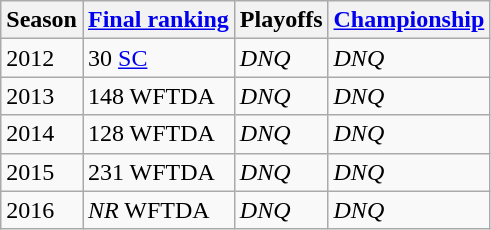<table class="wikitable sortable">
<tr>
<th>Season</th>
<th><a href='#'>Final ranking</a></th>
<th>Playoffs</th>
<th><a href='#'>Championship</a></th>
</tr>
<tr>
<td>2012</td>
<td>30 <a href='#'>SC</a></td>
<td><em>DNQ</em></td>
<td><em>DNQ</em></td>
</tr>
<tr>
<td>2013</td>
<td>148 WFTDA</td>
<td><em>DNQ</em></td>
<td><em>DNQ</em></td>
</tr>
<tr>
<td>2014</td>
<td>128 WFTDA</td>
<td><em>DNQ</em></td>
<td><em>DNQ</em></td>
</tr>
<tr>
<td>2015</td>
<td>231 WFTDA</td>
<td><em>DNQ</em></td>
<td><em>DNQ</em></td>
</tr>
<tr>
<td>2016</td>
<td><em>NR</em> WFTDA</td>
<td><em>DNQ</em></td>
<td><em>DNQ</em></td>
</tr>
</table>
